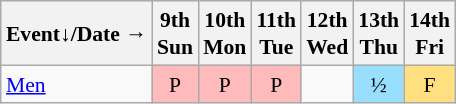<table class="wikitable" style="margin:0.5em auto; font-size:90%; line-height:1.25em; text-align:center;">
<tr>
<th>Event↓/Date →</th>
<th>9th<br>Sun</th>
<th>10th<br>Mon</th>
<th>11th<br>Tue</th>
<th>12th<br>Wed</th>
<th>13th<br>Thu</th>
<th>14th<br>Fri</th>
</tr>
<tr>
<td style="text-align:left;"><a href='#'>Men</a></td>
<td bgcolor="#FFBBBB">P</td>
<td bgcolor="#FFBBBB">P</td>
<td bgcolor="#FFBBBB">P</td>
<td></td>
<td bgcolor="#97DEFF">½</td>
<td bgcolor="#FFDF80">F</td>
</tr>
</table>
